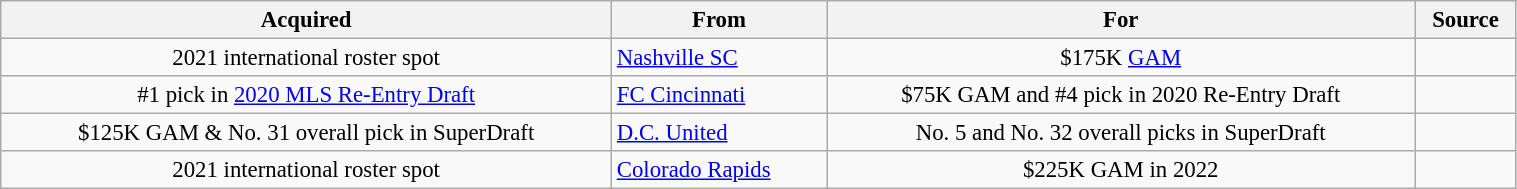<table class="wikitable sortable" style="width:80%; text-align:center; font-size:95%; text-align:left;">
<tr>
<th>Acquired</th>
<th>From</th>
<th>For</th>
<th>Source</th>
</tr>
<tr>
<td align=center>2021 international roster spot</td>
<td> <a href='#'>Nashville SC</a></td>
<td align=center>$175K <a href='#'>GAM</a></td>
<td align=center></td>
</tr>
<tr>
<td align=center>#1 pick in <a href='#'>2020 MLS Re-Entry Draft</a></td>
<td> <a href='#'>FC Cincinnati</a></td>
<td align=center>$75K GAM and #4 pick in 2020 Re-Entry Draft</td>
<td align=center></td>
</tr>
<tr>
<td align=center>$125K GAM & No. 31 overall pick in SuperDraft</td>
<td> <a href='#'>D.C. United</a></td>
<td align=center>No. 5 and No. 32 overall picks in SuperDraft</td>
<td align=center></td>
</tr>
<tr>
<td align=center>2021 international roster spot</td>
<td> <a href='#'>Colorado Rapids</a></td>
<td align=center>$225K GAM in 2022</td>
<td align=center></td>
</tr>
</table>
